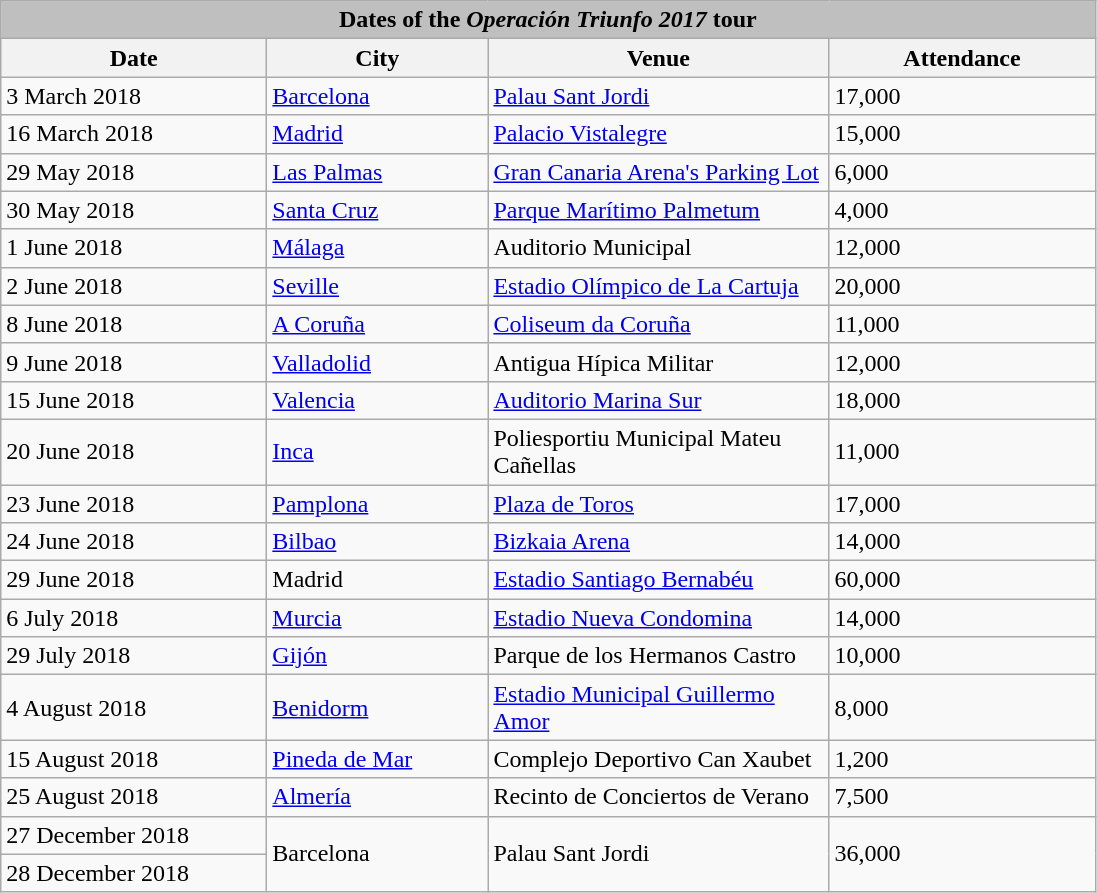<table class="wikitable sortable mw-collapsible mw-collapsed">
<tr>
<th colspan="6" style="background:#BFBFBF;">Dates of the <em>Operación Triunfo 2017</em> tour</th>
</tr>
<tr>
<th width="170">Date</th>
<th width="140">City</th>
<th width="220">Venue</th>
<th width="170">Attendance</th>
</tr>
<tr>
<td>3 March 2018</td>
<td><a href='#'>Barcelona</a></td>
<td><a href='#'>Palau Sant Jordi</a></td>
<td>17,000</td>
</tr>
<tr>
<td>16 March 2018</td>
<td><a href='#'>Madrid</a></td>
<td><a href='#'>Palacio Vistalegre</a></td>
<td>15,000</td>
</tr>
<tr>
<td>29 May 2018</td>
<td><a href='#'>Las Palmas</a></td>
<td><a href='#'>Gran Canaria Arena's Parking Lot</a></td>
<td>6,000</td>
</tr>
<tr>
<td>30 May 2018</td>
<td><a href='#'>Santa Cruz</a></td>
<td><a href='#'>Parque Marítimo Palmetum</a></td>
<td>4,000</td>
</tr>
<tr>
<td>1 June 2018</td>
<td><a href='#'>Málaga</a></td>
<td>Auditorio Municipal</td>
<td>12,000</td>
</tr>
<tr>
<td>2 June 2018</td>
<td><a href='#'>Seville</a></td>
<td><a href='#'>Estadio Olímpico de La Cartuja</a></td>
<td>20,000</td>
</tr>
<tr>
<td>8 June 2018</td>
<td><a href='#'>A Coruña</a></td>
<td><a href='#'>Coliseum da Coruña</a></td>
<td>11,000</td>
</tr>
<tr>
<td>9 June 2018</td>
<td><a href='#'>Valladolid</a></td>
<td>Antigua Hípica Militar</td>
<td>12,000</td>
</tr>
<tr>
<td>15 June 2018</td>
<td><a href='#'>Valencia</a></td>
<td><a href='#'>Auditorio Marina Sur</a></td>
<td>18,000</td>
</tr>
<tr>
<td>20 June 2018</td>
<td><a href='#'>Inca</a></td>
<td>Poliesportiu Municipal Mateu Cañellas</td>
<td>11,000</td>
</tr>
<tr>
<td>23 June 2018</td>
<td><a href='#'>Pamplona</a></td>
<td><a href='#'>Plaza de Toros</a></td>
<td>17,000</td>
</tr>
<tr>
<td>24 June 2018</td>
<td><a href='#'>Bilbao</a></td>
<td><a href='#'>Bizkaia Arena</a></td>
<td>14,000</td>
</tr>
<tr>
<td>29 June 2018</td>
<td>Madrid</td>
<td><a href='#'>Estadio Santiago Bernabéu</a></td>
<td>60,000</td>
</tr>
<tr>
<td>6 July 2018</td>
<td><a href='#'>Murcia</a></td>
<td><a href='#'>Estadio Nueva Condomina</a></td>
<td>14,000</td>
</tr>
<tr>
<td>29 July 2018</td>
<td><a href='#'>Gijón</a></td>
<td>Parque de los Hermanos Castro</td>
<td>10,000</td>
</tr>
<tr>
<td>4 August 2018</td>
<td><a href='#'>Benidorm</a></td>
<td><a href='#'>Estadio Municipal Guillermo Amor</a></td>
<td>8,000</td>
</tr>
<tr>
<td>15 August 2018</td>
<td><a href='#'>Pineda de Mar</a></td>
<td>Complejo Deportivo Can Xaubet</td>
<td>1,200</td>
</tr>
<tr>
<td>25 August 2018</td>
<td><a href='#'>Almería</a></td>
<td>Recinto de Conciertos de Verano</td>
<td>7,500</td>
</tr>
<tr>
<td>27 December 2018</td>
<td rowspan="2">Barcelona</td>
<td rowspan="2">Palau Sant Jordi</td>
<td rowspan="2">36,000</td>
</tr>
<tr>
<td>28 December 2018</td>
</tr>
</table>
